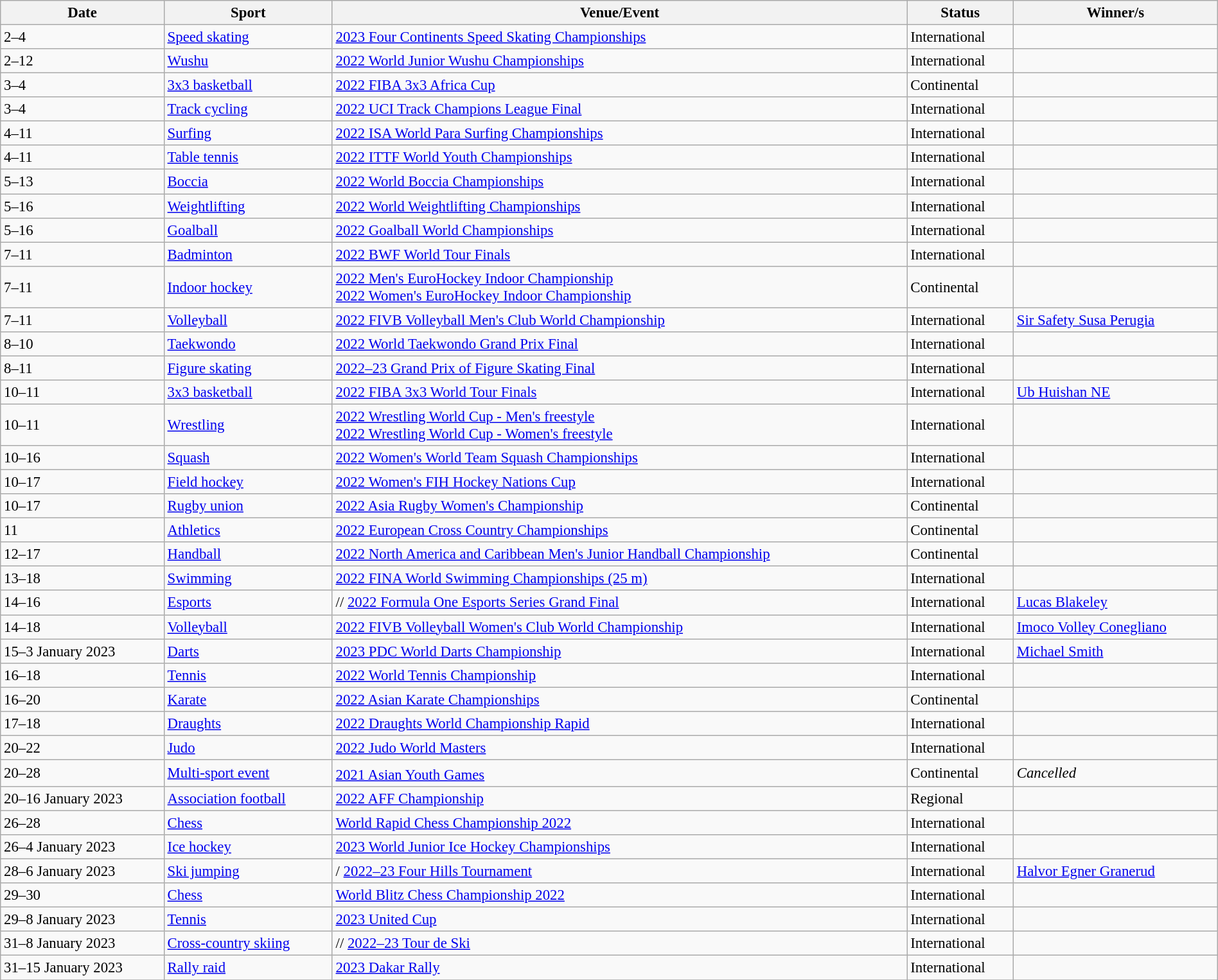<table class="wikitable source" style="font-size:95%; width: 100%">
<tr>
<th>Date</th>
<th>Sport</th>
<th>Venue/Event</th>
<th>Status</th>
<th>Winner/s</th>
</tr>
<tr>
<td>2–4</td>
<td><a href='#'>Speed skating</a></td>
<td> <a href='#'>2023 Four Continents Speed Skating Championships</a></td>
<td>International</td>
<td></td>
</tr>
<tr>
<td>2–12</td>
<td><a href='#'>Wushu</a></td>
<td> <a href='#'>2022 World Junior Wushu Championships</a></td>
<td>International</td>
<td></td>
</tr>
<tr>
<td>3–4</td>
<td><a href='#'>3x3 basketball</a></td>
<td> <a href='#'>2022 FIBA 3x3 Africa Cup</a></td>
<td>Continental</td>
<td></td>
</tr>
<tr>
<td>3–4</td>
<td><a href='#'>Track cycling</a></td>
<td> <a href='#'>2022 UCI Track Champions League Final</a></td>
<td>International</td>
<td></td>
</tr>
<tr>
<td>4–11</td>
<td><a href='#'>Surfing</a></td>
<td> <a href='#'>2022 ISA World Para Surfing Championships</a></td>
<td>International</td>
<td></td>
</tr>
<tr>
<td>4–11</td>
<td><a href='#'>Table tennis</a></td>
<td> <a href='#'>2022 ITTF World Youth Championships</a></td>
<td>International</td>
<td></td>
</tr>
<tr>
<td>5–13</td>
<td><a href='#'>Boccia</a></td>
<td> <a href='#'>2022 World Boccia Championships</a></td>
<td>International</td>
<td></td>
</tr>
<tr>
<td>5–16</td>
<td><a href='#'>Weightlifting</a></td>
<td> <a href='#'>2022 World Weightlifting Championships</a></td>
<td>International</td>
<td></td>
</tr>
<tr>
<td>5–16</td>
<td><a href='#'>Goalball</a></td>
<td> <a href='#'>2022 Goalball World Championships</a></td>
<td>International</td>
<td></td>
</tr>
<tr>
<td>7–11</td>
<td><a href='#'>Badminton</a></td>
<td> <a href='#'>2022 BWF World Tour Finals</a></td>
<td>International</td>
<td></td>
</tr>
<tr>
<td>7–11</td>
<td><a href='#'>Indoor hockey</a></td>
<td> <a href='#'>2022 Men's EuroHockey Indoor Championship</a><br> <a href='#'>2022 Women's EuroHockey Indoor Championship</a></td>
<td>Continental</td>
<td></td>
</tr>
<tr>
<td>7–11</td>
<td><a href='#'>Volleyball</a></td>
<td> <a href='#'>2022 FIVB Volleyball Men's Club World Championship</a></td>
<td>International</td>
<td> <a href='#'>Sir Safety Susa Perugia</a></td>
</tr>
<tr>
<td>8–10</td>
<td><a href='#'>Taekwondo</a></td>
<td> <a href='#'>2022 World Taekwondo Grand Prix Final</a></td>
<td>International</td>
<td></td>
</tr>
<tr>
<td>8–11</td>
<td><a href='#'>Figure skating</a></td>
<td> <a href='#'>2022–23 Grand Prix of Figure Skating Final</a></td>
<td>International</td>
<td></td>
</tr>
<tr>
<td>10–11</td>
<td><a href='#'>3x3 basketball</a></td>
<td> <a href='#'>2022 FIBA 3x3 World Tour Finals</a></td>
<td>International</td>
<td> <a href='#'>Ub Huishan NE</a></td>
</tr>
<tr>
<td>10–11</td>
<td><a href='#'>Wrestling</a></td>
<td> <a href='#'>2022 Wrestling World Cup - Men's freestyle</a><br> <a href='#'>2022 Wrestling World Cup - Women's freestyle</a></td>
<td>International</td>
<td></td>
</tr>
<tr>
<td>10–16</td>
<td><a href='#'>Squash</a></td>
<td> <a href='#'>2022 Women's World Team Squash Championships</a></td>
<td>International</td>
<td></td>
</tr>
<tr>
<td>10–17</td>
<td><a href='#'>Field hockey</a></td>
<td> <a href='#'>2022 Women's FIH Hockey Nations Cup</a></td>
<td>International</td>
<td></td>
</tr>
<tr>
<td>10–17</td>
<td><a href='#'>Rugby union</a></td>
<td> <a href='#'>2022 Asia Rugby Women's Championship</a></td>
<td>Continental</td>
<td></td>
</tr>
<tr>
<td>11</td>
<td><a href='#'>Athletics</a></td>
<td> <a href='#'>2022 European Cross Country Championships</a></td>
<td>Continental</td>
<td></td>
</tr>
<tr>
<td>12–17</td>
<td><a href='#'>Handball</a></td>
<td> <a href='#'>2022 North America and Caribbean Men's Junior Handball Championship</a></td>
<td>Continental</td>
<td></td>
</tr>
<tr>
<td>13–18</td>
<td><a href='#'>Swimming</a></td>
<td> <a href='#'>2022 FINA World Swimming Championships (25 m)</a></td>
<td>International</td>
<td></td>
</tr>
<tr>
<td>14–16</td>
<td><a href='#'>Esports</a></td>
<td>// <a href='#'>2022 Formula One Esports Series Grand Final</a></td>
<td>International</td>
<td> <a href='#'>Lucas Blakeley</a></td>
</tr>
<tr>
<td>14–18</td>
<td><a href='#'>Volleyball</a></td>
<td> <a href='#'>2022 FIVB Volleyball Women's Club World Championship</a></td>
<td>International</td>
<td> <a href='#'>Imoco Volley Conegliano</a></td>
</tr>
<tr>
<td>15–3 January 2023</td>
<td><a href='#'>Darts</a></td>
<td> <a href='#'>2023 PDC World Darts Championship</a></td>
<td>International</td>
<td> <a href='#'>Michael Smith</a></td>
</tr>
<tr>
<td>16–18</td>
<td><a href='#'>Tennis</a></td>
<td> <a href='#'>2022 World Tennis Championship</a></td>
<td>International</td>
<td></td>
</tr>
<tr>
<td>16–20</td>
<td><a href='#'>Karate</a></td>
<td> <a href='#'>2022 Asian Karate Championships</a></td>
<td>Continental</td>
<td></td>
</tr>
<tr>
<td>17–18</td>
<td><a href='#'>Draughts</a></td>
<td> <a href='#'>2022 Draughts World Championship Rapid</a></td>
<td>International</td>
<td></td>
</tr>
<tr>
<td>20–22</td>
<td><a href='#'>Judo</a></td>
<td> <a href='#'>2022 Judo World Masters</a></td>
<td>International</td>
<td></td>
</tr>
<tr>
<td>20–28</td>
<td><a href='#'>Multi-sport event</a></td>
<td> <a href='#'>2021 Asian Youth Games</a><sup></sup></td>
<td>Continental</td>
<td><em>Cancelled</em></td>
</tr>
<tr>
<td>20–16 January 2023</td>
<td><a href='#'>Association football</a></td>
<td> <a href='#'>2022 AFF Championship</a></td>
<td>Regional</td>
<td></td>
</tr>
<tr>
<td>26–28</td>
<td><a href='#'>Chess</a></td>
<td> <a href='#'>World Rapid Chess Championship 2022</a></td>
<td>International</td>
<td></td>
</tr>
<tr>
<td>26–4 January 2023</td>
<td><a href='#'>Ice hockey</a></td>
<td> <a href='#'>2023 World Junior Ice Hockey Championships</a></td>
<td>International</td>
<td></td>
</tr>
<tr>
<td>28–6 January 2023</td>
<td><a href='#'>Ski jumping</a></td>
<td>/ <a href='#'>2022–23 Four Hills Tournament</a></td>
<td>International</td>
<td> <a href='#'>Halvor Egner Granerud</a></td>
</tr>
<tr>
<td>29–30</td>
<td><a href='#'>Chess</a></td>
<td> <a href='#'>World Blitz Chess Championship 2022</a></td>
<td>International</td>
<td></td>
</tr>
<tr>
<td>29–8 January 2023</td>
<td><a href='#'>Tennis</a></td>
<td> <a href='#'>2023 United Cup</a></td>
<td>International</td>
<td></td>
</tr>
<tr>
<td>31–8 January 2023</td>
<td><a href='#'>Cross-country skiing</a></td>
<td>// <a href='#'>2022–23 Tour de Ski</a></td>
<td>International</td>
<td></td>
</tr>
<tr>
<td>31–15 January 2023</td>
<td><a href='#'>Rally raid</a></td>
<td> <a href='#'>2023 Dakar Rally</a></td>
<td>International</td>
<td></td>
</tr>
<tr>
</tr>
</table>
